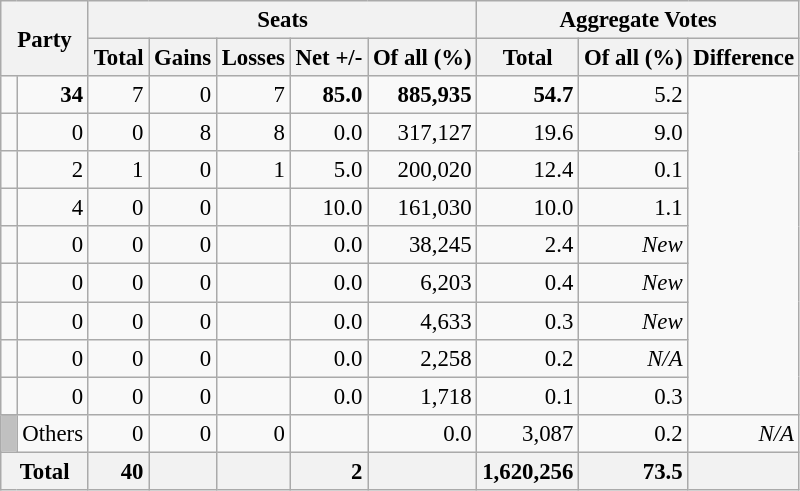<table class="wikitable sortable" style="text-align:right; font-size:95%;">
<tr>
<th colspan="2" rowspan="2">Party</th>
<th colspan="5">Seats</th>
<th colspan="3">Aggregate Votes</th>
</tr>
<tr>
<th>Total</th>
<th>Gains</th>
<th>Losses</th>
<th>Net +/-</th>
<th>Of all (%)</th>
<th>Total</th>
<th>Of all (%)</th>
<th>Difference</th>
</tr>
<tr>
<td></td>
<td align="right"><strong>34</strong></td>
<td align="right">7</td>
<td align="right">0</td>
<td align="right">7</td>
<td align="right"><strong>85.0</strong></td>
<td align="right"><strong>885,935</strong></td>
<td align="right"><strong>54.7</strong></td>
<td align="right">5.2</td>
</tr>
<tr>
<td></td>
<td align="right">0</td>
<td align="right">0</td>
<td align="right">8</td>
<td align="right">8</td>
<td align="right">0.0</td>
<td align="right">317,127</td>
<td align="right">19.6</td>
<td align="right">9.0</td>
</tr>
<tr>
<td></td>
<td align="right">2</td>
<td align="right">1</td>
<td align="right">0</td>
<td align="right">1</td>
<td align="right">5.0</td>
<td align="right">200,020</td>
<td align="right">12.4</td>
<td align="right">0.1</td>
</tr>
<tr>
<td></td>
<td align="right">4</td>
<td align="right">0</td>
<td align="right">0</td>
<td align="right"></td>
<td align="right">10.0</td>
<td align="right">161,030</td>
<td align="right">10.0</td>
<td align="right">1.1</td>
</tr>
<tr>
<td></td>
<td align="right">0</td>
<td align="right">0</td>
<td align="right">0</td>
<td align="right"></td>
<td align="right">0.0</td>
<td align="right">38,245</td>
<td align="right">2.4</td>
<td align="right"><em>New</em></td>
</tr>
<tr>
<td></td>
<td align="right">0</td>
<td align="right">0</td>
<td align="right">0</td>
<td align="right"></td>
<td align="right">0.0</td>
<td align="right">6,203</td>
<td align="right">0.4</td>
<td align="right"><em>New</em></td>
</tr>
<tr>
<td></td>
<td align="right">0</td>
<td align="right">0</td>
<td align="right">0</td>
<td align="right"></td>
<td align="right">0.0</td>
<td align="right">4,633</td>
<td align="right">0.3</td>
<td align="right"><em>New</em></td>
</tr>
<tr>
<td></td>
<td align="right">0</td>
<td align="right">0</td>
<td align="right">0</td>
<td align="right"></td>
<td align="right">0.0</td>
<td align="right">2,258</td>
<td align="right">0.2</td>
<td align="right"><em>N/A</em></td>
</tr>
<tr>
<td></td>
<td align="right">0</td>
<td align="right">0</td>
<td align="right">0</td>
<td align="right"></td>
<td align="right">0.0</td>
<td align="right">1,718</td>
<td align="right">0.1</td>
<td align="right">0.3</td>
</tr>
<tr>
<td style="background:silver;"> </td>
<td align=left>Others</td>
<td>0</td>
<td>0</td>
<td>0</td>
<td></td>
<td>0.0</td>
<td>3,087</td>
<td>0.2</td>
<td><em>N/A</em></td>
</tr>
<tr class="sortbottom">
<th colspan="2" style="background:#f2f2f2"><strong>Total</strong></th>
<td style="background:#f2f2f2;"><strong>40</strong></td>
<td style="background:#f2f2f2;"></td>
<td style="background:#f2f2f2;"></td>
<td style="background:#f2f2f2;"><strong>2</strong></td>
<td style="background:#f2f2f2;"></td>
<td style="background:#f2f2f2;"><strong>1,620,256</strong></td>
<td style="background:#f2f2f2;"><strong>73.5</strong></td>
<td style="background:#f2f2f2;"></td>
</tr>
</table>
